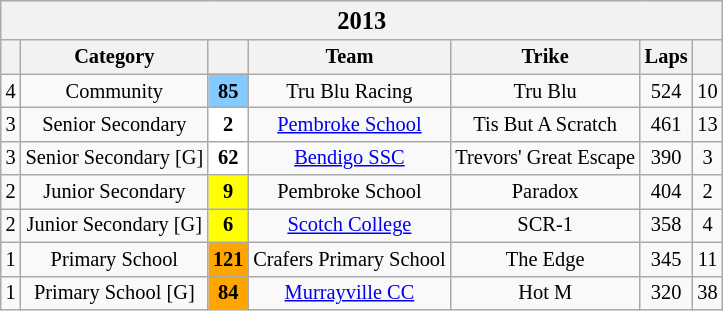<table class="wikitable" style="font-size: 85%; text-align:center">
<tr>
<th colspan="7" width="300"><big>2013</big></th>
</tr>
<tr>
<th style="background:#ccfwidth:2.5%"></th>
<th style="background:#ccfwidth:19%">Category</th>
<th valign="middle" style="background:#ccfwidth:3.5%"></th>
<th style="background:#ccfwidth:32%">Team</th>
<th style="background:#ccfwidth:32%">Trike</th>
<th style="background:#ccfwidth:5%">Laps</th>
<th style="background:#ccfwidth:6%"></th>
</tr>
<tr>
<td>4</td>
<td>Community</td>
<td bgcolor=#82CAFF><strong>85</strong></td>
<td> Tru Blu Racing</td>
<td>Tru Blu</td>
<td>524</td>
<td>10</td>
</tr>
<tr>
<td>3</td>
<td>Senior Secondary</td>
<td bgcolor="#FFFFFF"><strong>2</strong></td>
<td> <a href='#'>Pembroke School</a></td>
<td>Tis But A Scratch</td>
<td>461</td>
<td>13</td>
</tr>
<tr>
<td>3</td>
<td>Senior Secondary [G]</td>
<td bgcolor="#FFFFFF"><strong>62</strong></td>
<td> <a href='#'>Bendigo SSC</a></td>
<td>Trevors' Great Escape</td>
<td>390</td>
<td>3</td>
</tr>
<tr>
<td>2</td>
<td>Junior Secondary</td>
<td bgcolor="#FFFF00"><strong>9</strong></td>
<td> Pembroke School</td>
<td>Paradox</td>
<td>404</td>
<td>2</td>
</tr>
<tr>
<td>2</td>
<td>Junior Secondary [G]</td>
<td bgcolor="#FFFF00"><strong>6</strong></td>
<td> <a href='#'>Scotch College</a></td>
<td>SCR-1</td>
<td>358</td>
<td>4</td>
</tr>
<tr>
<td>1</td>
<td>Primary School</td>
<td bgcolor="#FFA500"><strong>121</strong></td>
<td> Crafers Primary School</td>
<td>The Edge</td>
<td>345</td>
<td>11</td>
</tr>
<tr>
<td>1</td>
<td>Primary School [G]</td>
<td bgcolor="#FFA500"><strong>84</strong></td>
<td> <a href='#'>Murrayville CC</a></td>
<td>Hot M</td>
<td>320</td>
<td>38</td>
</tr>
</table>
